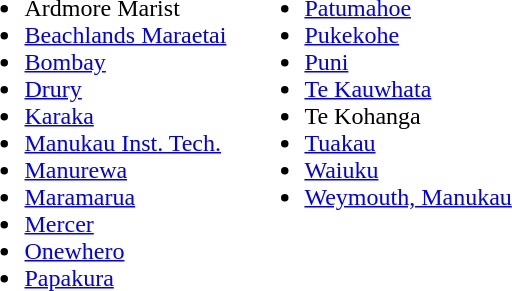<table border="0" cellpadding="5">
<tr valign="top">
<td><br><ul><li>Ardmore Marist</li><li><a href='#'>Beachlands Maraetai</a></li><li><a href='#'>Bombay</a></li><li><a href='#'>Drury</a></li><li><a href='#'>Karaka</a></li><li><a href='#'>Manukau Inst. Tech.</a></li><li><a href='#'>Manurewa</a></li><li><a href='#'>Maramarua</a></li><li><a href='#'>Mercer</a></li><li><a href='#'>Onewhero</a></li><li><a href='#'>Papakura</a></li></ul></td>
<td><br><ul><li><a href='#'>Patumahoe</a></li><li><a href='#'>Pukekohe</a></li><li><a href='#'>Puni</a></li><li><a href='#'>Te Kauwhata</a></li><li>Te Kohanga</li><li><a href='#'>Tuakau</a></li><li><a href='#'>Waiuku</a></li><li><a href='#'>Weymouth, Manukau</a></li></ul></td>
</tr>
</table>
